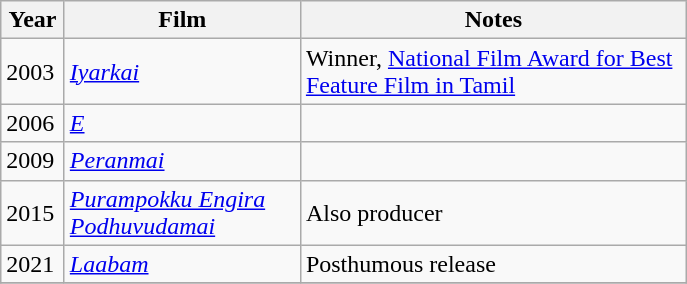<table class="wikitable sortable">
<tr>
<th rowspan="2" style="width:35px;">Year</th>
<th rowspan="2" style="width:150px;">Film</th>
<th rowspan="2"  style="text-align:center; width:250px;" class="unsortable">Notes</th>
</tr>
<tr>
</tr>
<tr>
<td>2003</td>
<td><em><a href='#'>Iyarkai</a></em></td>
<td>Winner, <a href='#'>National Film Award for Best Feature Film in Tamil</a></td>
</tr>
<tr>
<td>2006</td>
<td><em><a href='#'>E</a></em></td>
<td></td>
</tr>
<tr>
<td>2009</td>
<td><em><a href='#'>Peranmai</a></em></td>
<td></td>
</tr>
<tr>
<td>2015</td>
<td><em><a href='#'>Purampokku Engira Podhuvudamai</a></em></td>
<td>Also producer</td>
</tr>
<tr>
<td>2021</td>
<td><em><a href='#'>Laabam</a></em></td>
<td>Posthumous release</td>
</tr>
<tr>
</tr>
</table>
